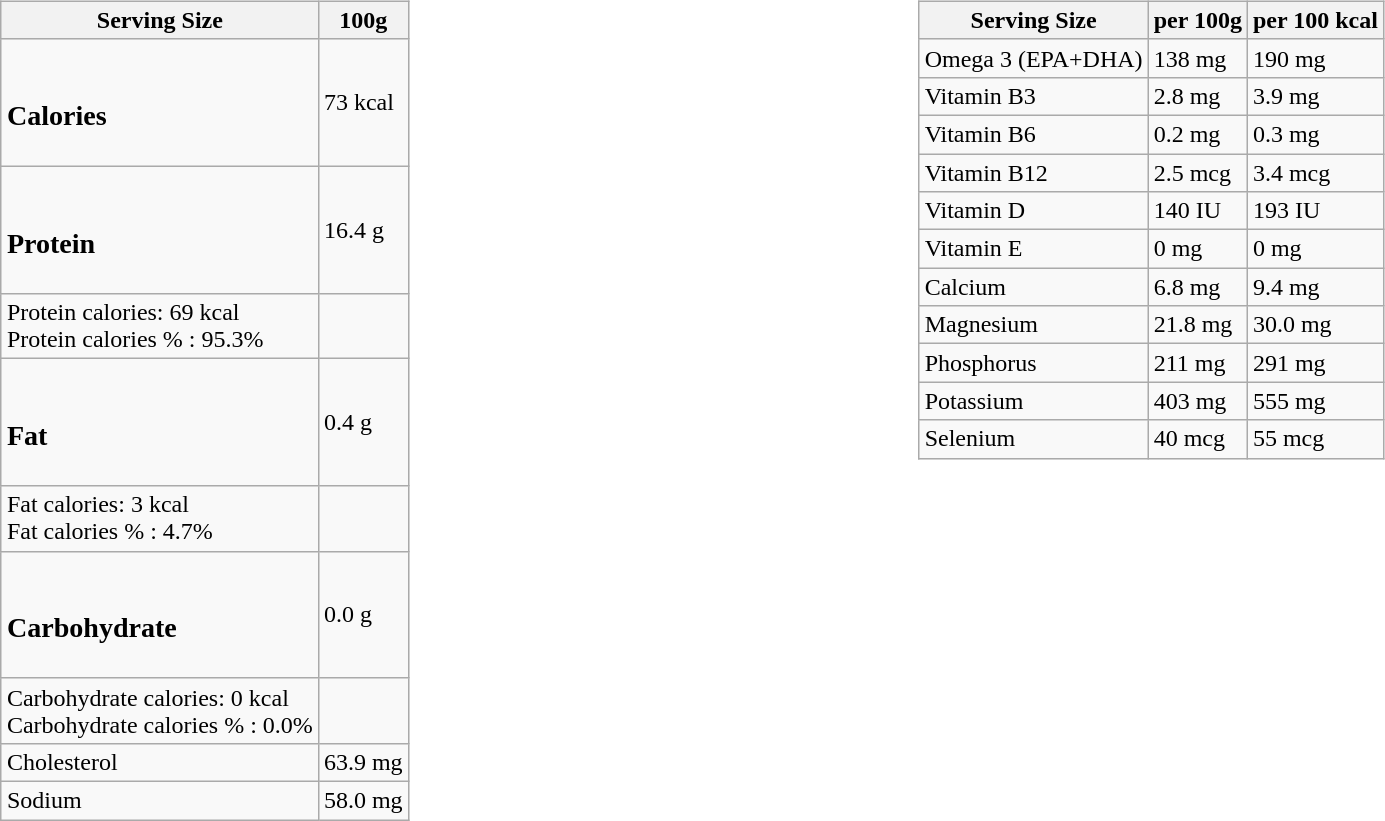<table style="width:100%; text-align:left;">
<tr style="vertical-align:top;">
<td style="width:50%;"><br><table class="wikitable" style="margin:auto; text-align:left;">
<tr>
<th>Serving Size</th>
<th>100g</th>
</tr>
<tr>
<td><br><h3>Calories</h3></td>
<td>73 kcal</td>
</tr>
<tr>
<td><br><h3>Protein</h3></td>
<td>16.4 g</td>
</tr>
<tr>
<td>Protein calories: 69 kcal<br>Protein calories % : 95.3%</td>
<td></td>
</tr>
<tr>
<td><br><h3>Fat</h3></td>
<td>0.4 g</td>
</tr>
<tr>
<td>Fat calories: 3 kcal<br>Fat calories % : 4.7%</td>
<td></td>
</tr>
<tr>
<td><br><h3>Carbohydrate</h3></td>
<td>0.0 g</td>
</tr>
<tr>
<td>Carbohydrate calories: 0 kcal<br>Carbohydrate calories % : 0.0%</td>
<td></td>
</tr>
<tr>
<td>Cholesterol</td>
<td>63.9 mg</td>
</tr>
<tr>
<td>Sodium</td>
<td>58.0 mg</td>
</tr>
</table>
</td>
<td style="width:50%;"><br><table class="wikitable" style="margin:auto; text-align:left;">
<tr>
<th>Serving Size</th>
<th>per 100g</th>
<th>per 100 kcal</th>
</tr>
<tr>
<td>Omega 3 (EPA+DHA)</td>
<td>138 mg</td>
<td>190 mg</td>
</tr>
<tr>
<td>Vitamin B3</td>
<td>2.8 mg</td>
<td>3.9 mg</td>
</tr>
<tr>
<td>Vitamin B6</td>
<td>0.2 mg</td>
<td>0.3 mg</td>
</tr>
<tr>
<td>Vitamin B12</td>
<td>2.5 mcg</td>
<td>3.4 mcg</td>
</tr>
<tr>
<td>Vitamin D</td>
<td>140 IU</td>
<td>193 IU</td>
</tr>
<tr>
<td>Vitamin E</td>
<td>0 mg</td>
<td>0 mg</td>
</tr>
<tr>
<td>Calcium</td>
<td>6.8 mg</td>
<td>9.4 mg</td>
</tr>
<tr>
<td>Magnesium</td>
<td>21.8 mg</td>
<td>30.0 mg</td>
</tr>
<tr>
<td>Phosphorus</td>
<td>211 mg</td>
<td>291 mg</td>
</tr>
<tr>
<td>Potassium</td>
<td>403 mg</td>
<td>555 mg</td>
</tr>
<tr>
<td>Selenium</td>
<td>40 mcg</td>
<td>55 mcg</td>
</tr>
</table>
</td>
</tr>
</table>
